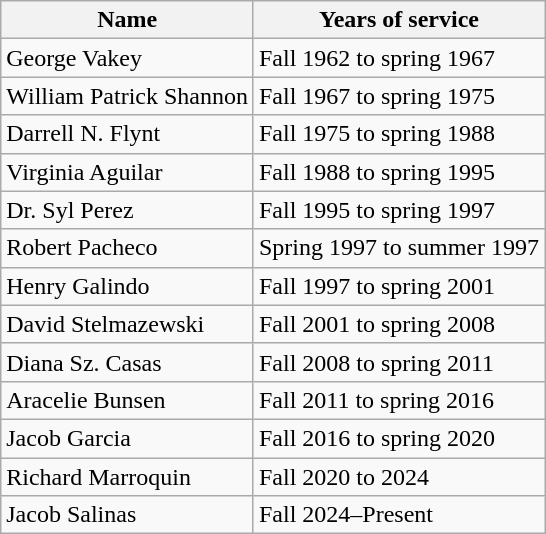<table class="wikitable">
<tr>
<th>Name</th>
<th>Years of service</th>
</tr>
<tr>
<td>George Vakey</td>
<td>Fall 1962 to spring 1967</td>
</tr>
<tr>
<td>William Patrick Shannon</td>
<td>Fall 1967 to spring 1975</td>
</tr>
<tr>
<td>Darrell N. Flynt</td>
<td>Fall 1975 to spring 1988</td>
</tr>
<tr>
<td>Virginia Aguilar</td>
<td>Fall 1988 to spring 1995</td>
</tr>
<tr>
<td>Dr. Syl Perez</td>
<td>Fall 1995 to spring 1997</td>
</tr>
<tr>
<td>Robert Pacheco</td>
<td>Spring 1997 to summer 1997</td>
</tr>
<tr>
<td>Henry Galindo</td>
<td>Fall 1997 to spring 2001</td>
</tr>
<tr>
<td>David Stelmazewski</td>
<td>Fall 2001 to spring 2008</td>
</tr>
<tr>
<td>Diana Sz. Casas</td>
<td>Fall 2008 to spring 2011</td>
</tr>
<tr>
<td>Aracelie Bunsen</td>
<td>Fall 2011 to spring 2016</td>
</tr>
<tr>
<td>Jacob Garcia</td>
<td>Fall 2016 to spring 2020</td>
</tr>
<tr>
<td>Richard Marroquin</td>
<td>Fall 2020 to 2024</td>
</tr>
<tr>
<td>Jacob Salinas</td>
<td>Fall 2024–Present</td>
</tr>
</table>
